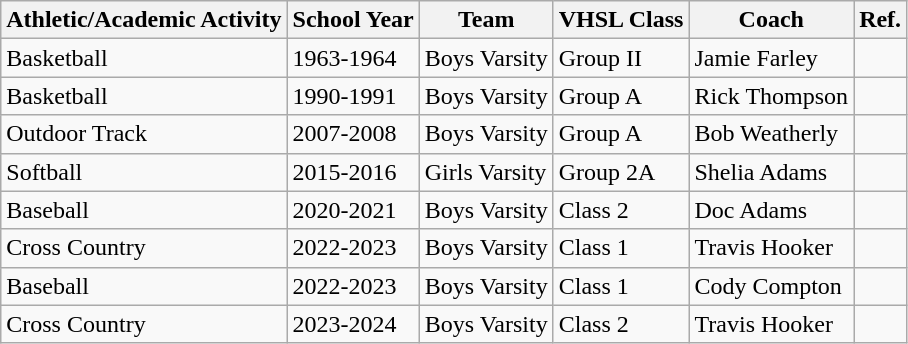<table class="wikitable">
<tr>
<th>Athletic/Academic Activity</th>
<th>School Year</th>
<th>Team</th>
<th>VHSL Class</th>
<th>Coach</th>
<th>Ref.</th>
</tr>
<tr>
<td>Basketball</td>
<td>1963-1964</td>
<td>Boys Varsity</td>
<td>Group II</td>
<td>Jamie Farley</td>
<td></td>
</tr>
<tr>
<td>Basketball</td>
<td>1990-1991</td>
<td>Boys Varsity</td>
<td>Group A</td>
<td>Rick Thompson</td>
<td></td>
</tr>
<tr>
<td>Outdoor Track</td>
<td>2007-2008</td>
<td>Boys Varsity</td>
<td>Group A</td>
<td>Bob Weatherly</td>
<td></td>
</tr>
<tr>
<td>Softball</td>
<td>2015-2016</td>
<td>Girls Varsity</td>
<td>Group 2A</td>
<td>Shelia Adams</td>
<td></td>
</tr>
<tr>
<td>Baseball</td>
<td>2020-2021</td>
<td>Boys Varsity</td>
<td>Class 2</td>
<td>Doc Adams</td>
<td></td>
</tr>
<tr>
<td>Cross Country</td>
<td>2022-2023</td>
<td>Boys Varsity</td>
<td>Class 1</td>
<td>Travis Hooker</td>
<td></td>
</tr>
<tr>
<td>Baseball</td>
<td>2022-2023</td>
<td>Boys Varsity</td>
<td>Class 1</td>
<td>Cody Compton</td>
<td></td>
</tr>
<tr>
<td>Cross Country</td>
<td>2023-2024</td>
<td>Boys Varsity</td>
<td>Class 2</td>
<td>Travis Hooker</td>
<td></td>
</tr>
</table>
